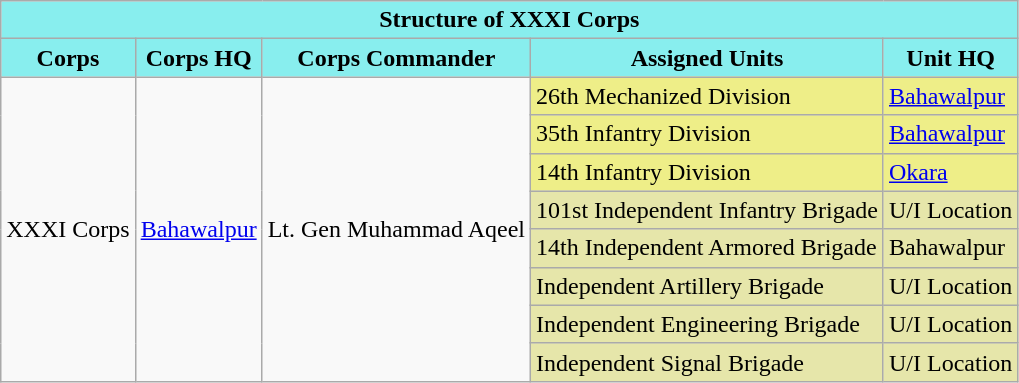<table class="wikitable">
<tr>
<th colspan="5" style="background:#88EEEE;">Structure of XXXI Corps</th>
</tr>
<tr>
<th style="background:#88EEEE;">Corps</th>
<th style="background:#88EEEE;">Corps HQ</th>
<th style="background:#88EEEE;">Corps Commander</th>
<th style="background:#88EEEE;">Assigned Units</th>
<th style="background:#88EEEE;">Unit HQ</th>
</tr>
<tr>
<td rowspan="8">XXXI Corps</td>
<td rowspan="8"><a href='#'>Bahawalpur</a></td>
<td rowspan="8">Lt. Gen Muhammad Aqeel <br></td>
<td style="background:#EEEE88;">26th Mechanized Division</td>
<td style="background:#EEEE88;"><a href='#'>Bahawalpur</a></td>
</tr>
<tr>
<td style="background:#EEEE88;">35th Infantry Division</td>
<td style="background:#EEEE88;"><a href='#'>Bahawalpur</a></td>
</tr>
<tr>
<td style="background:#EEEE88;">14th Infantry Division</td>
<td style="background:#EEEE88;"><a href='#'>Okara</a></td>
</tr>
<tr>
<td style="background:#e6e6aa;">101st Independent Infantry Brigade</td>
<td style="background:#e6e6aa;">U/I Location</td>
</tr>
<tr>
<td style="background:#e6e6aa;">14th Independent Armored Brigade</td>
<td style="background:#e6e6aa;">Bahawalpur</td>
</tr>
<tr>
<td style="background:#e6e6aa;">Independent Artillery Brigade</td>
<td style="background:#e6e6aa;">U/I Location</td>
</tr>
<tr>
<td style="background:#e6e6aa;">Independent Engineering Brigade</td>
<td style="background:#e6e6aa;">U/I Location</td>
</tr>
<tr>
<td style="background:#e6e6aa;">Independent Signal Brigade</td>
<td style="background:#e6e6aa">U/I Location</td>
</tr>
</table>
